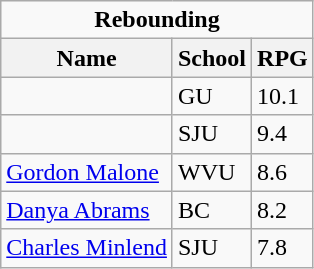<table class="wikitable">
<tr>
<td colspan=3 style="text-align:center;"><strong>Rebounding</strong></td>
</tr>
<tr>
<th>Name</th>
<th>School</th>
<th>RPG</th>
</tr>
<tr>
<td></td>
<td>GU</td>
<td>10.1</td>
</tr>
<tr>
<td></td>
<td>SJU</td>
<td>9.4</td>
</tr>
<tr>
<td><a href='#'>Gordon Malone</a></td>
<td>WVU</td>
<td>8.6</td>
</tr>
<tr>
<td><a href='#'>Danya Abrams</a></td>
<td>BC</td>
<td>8.2</td>
</tr>
<tr>
<td><a href='#'>Charles Minlend</a></td>
<td>SJU</td>
<td>7.8</td>
</tr>
</table>
